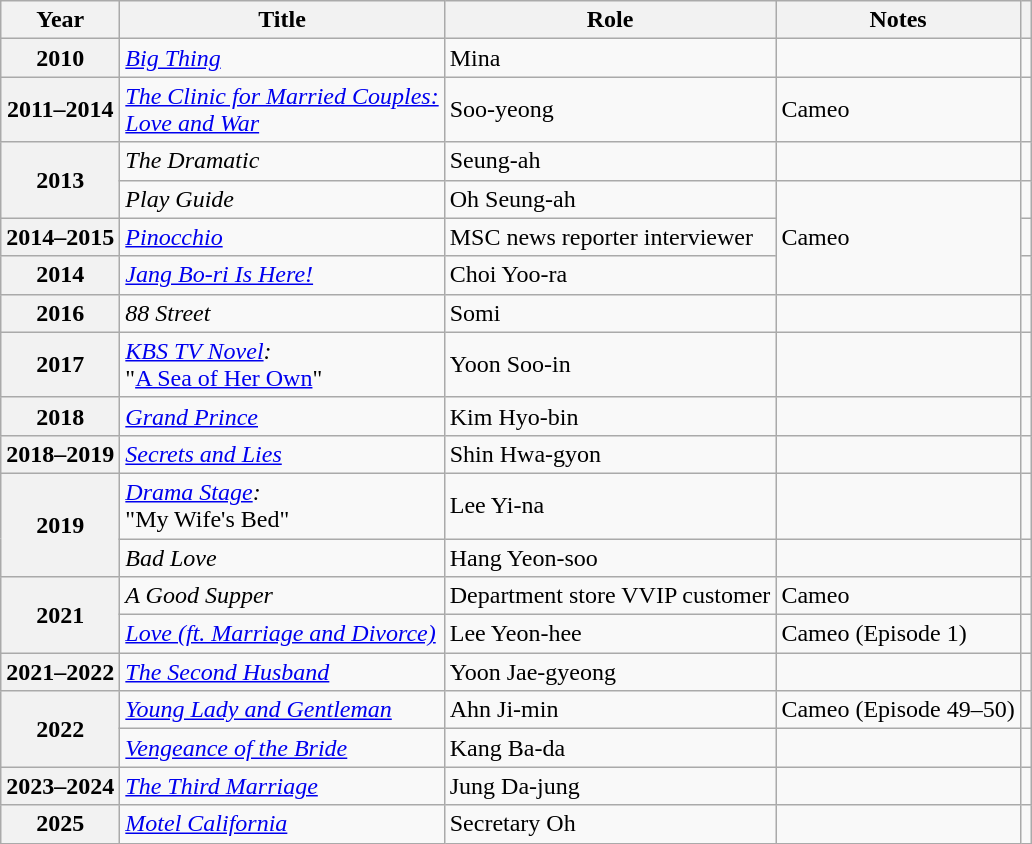<table class="wikitable plainrowheaders sortable">
<tr>
<th scope="col">Year</th>
<th scope="col">Title</th>
<th scope="col">Role</th>
<th scope="col">Notes</th>
<th scope="col" class="unsortable"></th>
</tr>
<tr>
<th scope="row">2010</th>
<td><em><a href='#'>Big Thing</a></em></td>
<td>Mina</td>
<td></td>
<td style="text-align:center"></td>
</tr>
<tr>
<th scope="row">2011–2014</th>
<td><em><a href='#'>The Clinic for Married Couples:<br>Love and War</a></em></td>
<td>Soo-yeong</td>
<td>Cameo</td>
<td style="text-align:center"></td>
</tr>
<tr>
<th scope="row" rowspan="2">2013</th>
<td><em>The Dramatic</em></td>
<td>Seung-ah</td>
<td></td>
<td style="text-align:center"></td>
</tr>
<tr>
<td><em>Play Guide</em></td>
<td>Oh Seung-ah</td>
<td rowspan="3">Cameo</td>
<td style="text-align:center"></td>
</tr>
<tr>
<th scope="row">2014–2015</th>
<td><em><a href='#'>Pinocchio</a></em></td>
<td>MSC news reporter interviewer</td>
<td style="text-align:center"></td>
</tr>
<tr>
<th scope="row">2014</th>
<td><em><a href='#'>Jang Bo-ri Is Here!</a></em></td>
<td>Choi Yoo-ra</td>
<td style="text-align:center"></td>
</tr>
<tr>
<th scope="row">2016</th>
<td><em>88 Street</em></td>
<td>Somi</td>
<td></td>
<td style="text-align:center"></td>
</tr>
<tr>
<th scope="row">2017</th>
<td><em><a href='#'>KBS TV Novel</a>:</em><br>"<a href='#'>A Sea of Her Own</a>"</td>
<td>Yoon Soo-in</td>
<td></td>
<td style="text-align:center"></td>
</tr>
<tr>
<th scope="row">2018</th>
<td><em><a href='#'>Grand Prince</a></em></td>
<td>Kim Hyo-bin</td>
<td></td>
<td style="text-align:center"></td>
</tr>
<tr>
<th scope="row">2018–2019</th>
<td><em><a href='#'>Secrets and Lies</a></em></td>
<td>Shin Hwa-gyon</td>
<td></td>
<td style="text-align:center"></td>
</tr>
<tr>
<th scope="row" rowspan="2">2019</th>
<td><em><a href='#'>Drama Stage</a>:</em><br>"My Wife's Bed"</td>
<td>Lee Yi-na</td>
<td></td>
<td style="text-align:center"></td>
</tr>
<tr>
<td><em>Bad Love</em></td>
<td>Hang Yeon-soo</td>
<td></td>
<td style="text-align:center"></td>
</tr>
<tr>
<th scope="row" rowspan="2">2021</th>
<td><em>A Good Supper</em></td>
<td>Department store VVIP customer</td>
<td>Cameo</td>
<td style="text-align:center"></td>
</tr>
<tr>
<td><em><a href='#'>Love (ft. Marriage and Divorce)</a></em></td>
<td>Lee Yeon-hee</td>
<td>Cameo (Episode 1)</td>
<td style="text-align:center"></td>
</tr>
<tr>
<th scope="row">2021–2022</th>
<td><em><a href='#'>The Second Husband</a></em></td>
<td>Yoon Jae-gyeong</td>
<td></td>
<td style="text-align:center"></td>
</tr>
<tr>
<th scope="row" rowspan="2">2022</th>
<td><em><a href='#'>Young Lady and Gentleman</a></em></td>
<td>Ahn Ji-min</td>
<td>Cameo (Episode 49–50)</td>
<td style="text-align:center"></td>
</tr>
<tr>
<td><em><a href='#'>Vengeance of the Bride</a></em></td>
<td>Kang Ba-da</td>
<td></td>
<td style="text-align:center"></td>
</tr>
<tr>
<th scope="row">2023–2024</th>
<td><em><a href='#'>The Third Marriage</a></em></td>
<td>Jung Da-jung</td>
<td></td>
<td style="text-align:center"></td>
</tr>
<tr>
<th scope="row">2025</th>
<td><em><a href='#'>Motel California</a></em></td>
<td>Secretary Oh</td>
<td></td>
<td style="text-align:center"></td>
</tr>
</table>
